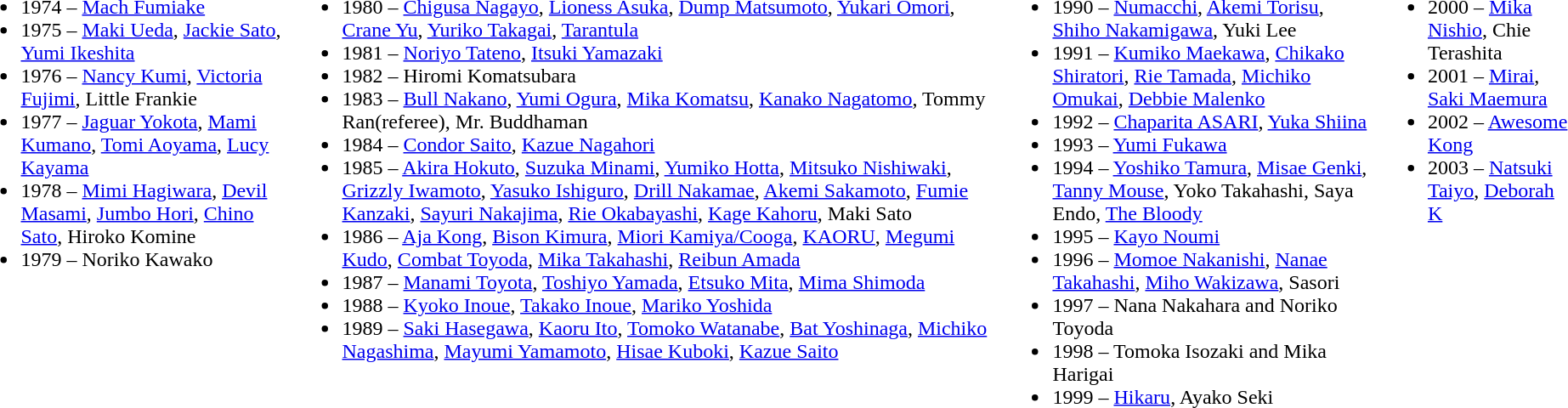<table>
<tr>
<td valign="top"><br><ul><li>1974 – <a href='#'>Mach Fumiake</a></li><li>1975 – <a href='#'>Maki Ueda</a>, <a href='#'>Jackie Sato</a>, <a href='#'>Yumi Ikeshita</a></li><li>1976 – <a href='#'>Nancy Kumi</a>, <a href='#'>Victoria Fujimi</a>, Little Frankie</li><li>1977 – <a href='#'>Jaguar Yokota</a>, <a href='#'>Mami Kumano</a>, <a href='#'>Tomi Aoyama</a>, <a href='#'>Lucy Kayama</a></li><li>1978 – <a href='#'>Mimi Hagiwara</a>, <a href='#'>Devil Masami</a>, <a href='#'>Jumbo Hori</a>, <a href='#'>Chino Sato</a>, Hiroko Komine</li><li>1979 – Noriko Kawako</li></ul></td>
<td valign="top"><br><ul><li>1980 – <a href='#'>Chigusa Nagayo</a>, <a href='#'>Lioness Asuka</a>, <a href='#'>Dump Matsumoto</a>, <a href='#'>Yukari Omori</a>, <a href='#'>Crane Yu</a>, <a href='#'>Yuriko Takagai</a>, <a href='#'>Tarantula</a></li><li>1981 – <a href='#'>Noriyo Tateno</a>, <a href='#'>Itsuki Yamazaki</a></li><li>1982 – Hiromi Komatsubara</li><li>1983 – <a href='#'>Bull Nakano</a>, <a href='#'>Yumi Ogura</a>, <a href='#'>Mika Komatsu</a>, <a href='#'>Kanako Nagatomo</a>, Tommy Ran(referee), Mr. Buddhaman</li><li>1984 – <a href='#'>Condor Saito</a>, <a href='#'>Kazue Nagahori</a></li><li>1985 – <a href='#'>Akira Hokuto</a>, <a href='#'>Suzuka Minami</a>, <a href='#'>Yumiko Hotta</a>, <a href='#'>Mitsuko Nishiwaki</a>, <a href='#'>Grizzly Iwamoto</a>, <a href='#'>Yasuko Ishiguro</a>, <a href='#'>Drill Nakamae</a>, <a href='#'>Akemi Sakamoto</a>, <a href='#'>Fumie Kanzaki</a>, <a href='#'>Sayuri Nakajima</a>, <a href='#'>Rie Okabayashi</a>, <a href='#'>Kage Kahoru</a>, Maki Sato</li><li>1986 – <a href='#'>Aja Kong</a>, <a href='#'>Bison Kimura</a>, <a href='#'>Miori Kamiya/Cooga</a>, <a href='#'>KAORU</a>, <a href='#'>Megumi Kudo</a>, <a href='#'>Combat Toyoda</a>, <a href='#'>Mika Takahashi</a>, <a href='#'>Reibun Amada</a></li><li>1987 – <a href='#'>Manami Toyota</a>, <a href='#'>Toshiyo Yamada</a>, <a href='#'>Etsuko Mita</a>, <a href='#'>Mima Shimoda</a></li><li>1988 – <a href='#'>Kyoko Inoue</a>, <a href='#'>Takako Inoue</a>, <a href='#'>Mariko Yoshida</a></li><li>1989 – <a href='#'>Saki Hasegawa</a>, <a href='#'>Kaoru Ito</a>, <a href='#'>Tomoko Watanabe</a>, <a href='#'>Bat Yoshinaga</a>, <a href='#'>Michiko Nagashima</a>, <a href='#'>Mayumi Yamamoto</a>, <a href='#'>Hisae Kuboki</a>, <a href='#'>Kazue Saito</a></li></ul></td>
<td valign="top"><br><ul><li>1990 – <a href='#'>Numacchi</a>, <a href='#'>Akemi Torisu</a>, <a href='#'>Shiho Nakamigawa</a>, Yuki Lee</li><li>1991 – <a href='#'>Kumiko Maekawa</a>, <a href='#'>Chikako Shiratori</a>, <a href='#'>Rie Tamada</a>, <a href='#'>Michiko Omukai</a>, <a href='#'>Debbie Malenko</a></li><li>1992 – <a href='#'>Chaparita ASARI</a>, <a href='#'>Yuka Shiina</a></li><li>1993 – <a href='#'>Yumi Fukawa</a></li><li>1994 – <a href='#'>Yoshiko Tamura</a>, <a href='#'>Misae Genki</a>, <a href='#'>Tanny Mouse</a>, Yoko Takahashi, Saya Endo, <a href='#'>The Bloody</a></li><li>1995 – <a href='#'>Kayo Noumi</a></li><li>1996 – <a href='#'>Momoe Nakanishi</a>, <a href='#'>Nanae Takahashi</a>, <a href='#'>Miho Wakizawa</a>, Sasori</li><li>1997 – Nana Nakahara and Noriko Toyoda</li><li>1998 – Tomoka Isozaki and Mika Harigai</li><li>1999 – <a href='#'>Hikaru</a>, Ayako Seki</li></ul></td>
<td valign="top"><br><ul><li>2000 – <a href='#'>Mika Nishio</a>, Chie Terashita</li><li>2001 – <a href='#'>Mirai</a>, <a href='#'>Saki Maemura</a></li><li>2002 – <a href='#'>Awesome Kong</a></li><li>2003 – <a href='#'>Natsuki Taiyo</a>, <a href='#'>Deborah K</a></li></ul></td>
</tr>
</table>
